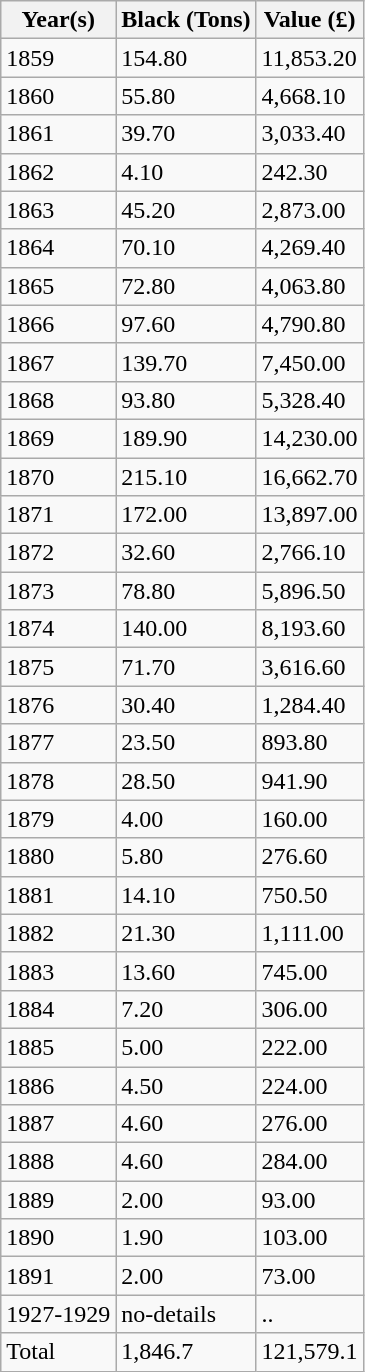<table class="wikitable">
<tr>
<th>Year(s)</th>
<th>Black (Tons)</th>
<th>Value (£)</th>
</tr>
<tr>
<td>1859</td>
<td>154.80</td>
<td>11,853.20</td>
</tr>
<tr>
<td>1860</td>
<td>55.80</td>
<td>4,668.10</td>
</tr>
<tr>
<td>1861</td>
<td>39.70</td>
<td>3,033.40</td>
</tr>
<tr>
<td>1862</td>
<td>4.10</td>
<td>242.30</td>
</tr>
<tr>
<td>1863</td>
<td>45.20</td>
<td>2,873.00</td>
</tr>
<tr>
<td>1864</td>
<td>70.10</td>
<td>4,269.40</td>
</tr>
<tr>
<td>1865</td>
<td>72.80</td>
<td>4,063.80</td>
</tr>
<tr>
<td>1866</td>
<td>97.60</td>
<td>4,790.80</td>
</tr>
<tr>
<td>1867</td>
<td>139.70</td>
<td>7,450.00</td>
</tr>
<tr>
<td>1868</td>
<td>93.80</td>
<td>5,328.40</td>
</tr>
<tr>
<td>1869</td>
<td>189.90</td>
<td>14,230.00</td>
</tr>
<tr>
<td>1870</td>
<td>215.10</td>
<td>16,662.70</td>
</tr>
<tr>
<td>1871</td>
<td>172.00</td>
<td>13,897.00</td>
</tr>
<tr>
<td>1872</td>
<td>32.60</td>
<td>2,766.10</td>
</tr>
<tr>
<td>1873</td>
<td>78.80</td>
<td>5,896.50</td>
</tr>
<tr>
<td>1874</td>
<td>140.00</td>
<td>8,193.60</td>
</tr>
<tr>
<td>1875</td>
<td>71.70</td>
<td>3,616.60</td>
</tr>
<tr>
<td>1876</td>
<td>30.40</td>
<td>1,284.40</td>
</tr>
<tr>
<td>1877</td>
<td>23.50</td>
<td>893.80</td>
</tr>
<tr>
<td>1878</td>
<td>28.50</td>
<td>941.90</td>
</tr>
<tr>
<td>1879</td>
<td>4.00</td>
<td>160.00</td>
</tr>
<tr>
<td>1880</td>
<td>5.80</td>
<td>276.60</td>
</tr>
<tr>
<td>1881</td>
<td>14.10</td>
<td>750.50</td>
</tr>
<tr>
<td>1882</td>
<td>21.30</td>
<td>1,111.00</td>
</tr>
<tr>
<td>1883</td>
<td>13.60</td>
<td>745.00</td>
</tr>
<tr>
<td>1884</td>
<td>7.20</td>
<td>306.00</td>
</tr>
<tr>
<td>1885</td>
<td>5.00</td>
<td>222.00</td>
</tr>
<tr>
<td>1886</td>
<td>4.50</td>
<td>224.00</td>
</tr>
<tr>
<td>1887</td>
<td>4.60</td>
<td>276.00</td>
</tr>
<tr>
<td>1888</td>
<td>4.60</td>
<td>284.00</td>
</tr>
<tr>
<td>1889</td>
<td>2.00</td>
<td>93.00</td>
</tr>
<tr>
<td>1890</td>
<td>1.90</td>
<td>103.00</td>
</tr>
<tr>
<td>1891</td>
<td>2.00</td>
<td>73.00</td>
</tr>
<tr>
<td>1927-1929</td>
<td>no-details</td>
<td>..</td>
</tr>
<tr>
<td>Total</td>
<td>1,846.7</td>
<td>121,579.1</td>
</tr>
</table>
